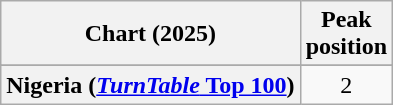<table class="wikitable sortable plainrowheaders" style="text-align:center">
<tr>
<th scope="col">Chart (2025)</th>
<th scope="col">Peak<br>position</th>
</tr>
<tr>
</tr>
<tr>
</tr>
<tr>
<th scope="row">Nigeria (<a href='#'><em>TurnTable</em> Top 100</a>)</th>
<td>2</td>
</tr>
</table>
